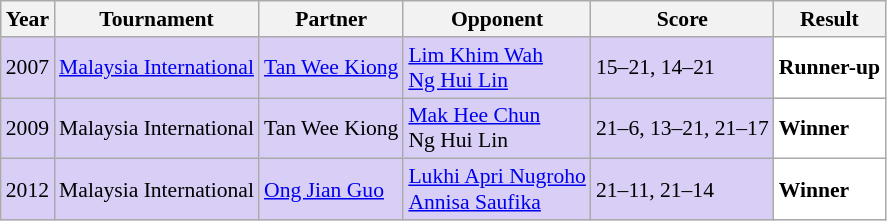<table class="sortable wikitable" style="font-size: 90%;">
<tr>
<th>Year</th>
<th>Tournament</th>
<th>Partner</th>
<th>Opponent</th>
<th>Score</th>
<th>Result</th>
</tr>
<tr style="background:#D8CEF6">
<td align="center">2007</td>
<td align="left"><a href='#'>Malaysia International</a></td>
<td align="left"> <a href='#'>Tan Wee Kiong</a></td>
<td align="left"> <a href='#'>Lim Khim Wah</a><br> <a href='#'>Ng Hui Lin</a></td>
<td align="left">15–21, 14–21</td>
<td style="text-align:left; background:white"> <strong>Runner-up</strong></td>
</tr>
<tr style="background:#D8CEF6">
<td align="center">2009</td>
<td align="left">Malaysia International</td>
<td align="left"> Tan Wee Kiong</td>
<td align="left"> <a href='#'>Mak Hee Chun</a><br> Ng Hui Lin</td>
<td align="left">21–6, 13–21, 21–17</td>
<td style="text-align:left; background:white"> <strong>Winner</strong></td>
</tr>
<tr style="background:#D8CEF6">
<td align="center">2012</td>
<td align="left">Malaysia International</td>
<td align="left"> <a href='#'>Ong Jian Guo</a></td>
<td align="left"> <a href='#'>Lukhi Apri Nugroho</a><br> <a href='#'>Annisa Saufika</a></td>
<td align="left">21–11, 21–14</td>
<td style="text-align:left; background:white"> <strong>Winner</strong></td>
</tr>
</table>
